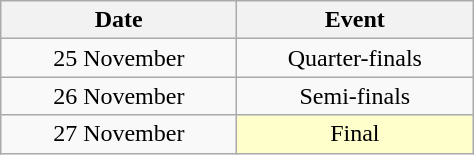<table class = "wikitable" style="text-align:center;">
<tr>
<th width=150>Date</th>
<th width=150>Event</th>
</tr>
<tr>
<td>25 November</td>
<td>Quarter-finals</td>
</tr>
<tr>
<td>26 November</td>
<td>Semi-finals</td>
</tr>
<tr>
<td>27 November</td>
<td bgcolor=ffffcc>Final</td>
</tr>
</table>
